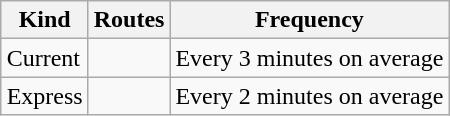<table class="wikitable" style="margin:1em auto;">
<tr>
<th>Kind</th>
<th>Routes</th>
<th>Frequency</th>
</tr>
<tr>
<td>Current</td>
<td></td>
<td>Every 3 minutes on average</td>
</tr>
<tr>
<td>Express</td>
<td></td>
<td>Every 2 minutes on average</td>
</tr>
</table>
